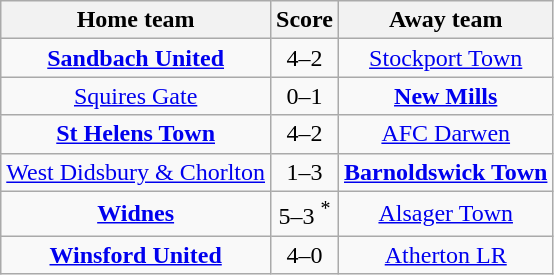<table class="wikitable" style="text-align: center">
<tr>
<th>Home team</th>
<th>Score</th>
<th>Away team</th>
</tr>
<tr>
<td><strong><a href='#'>Sandbach United</a></strong></td>
<td>4–2</td>
<td><a href='#'>Stockport Town</a></td>
</tr>
<tr>
<td><a href='#'>Squires Gate</a></td>
<td>0–1</td>
<td><strong><a href='#'>New Mills</a></strong></td>
</tr>
<tr>
<td><strong><a href='#'>St Helens Town</a></strong></td>
<td>4–2</td>
<td><a href='#'>AFC Darwen</a></td>
</tr>
<tr>
<td><a href='#'>West Didsbury & Chorlton</a></td>
<td>1–3</td>
<td><strong><a href='#'>Barnoldswick Town</a></strong></td>
</tr>
<tr>
<td><strong><a href='#'>Widnes</a></strong></td>
<td>5–3 <sup>*</sup></td>
<td><a href='#'>Alsager Town</a></td>
</tr>
<tr>
<td><strong><a href='#'>Winsford United</a></strong></td>
<td>4–0</td>
<td><a href='#'>Atherton LR</a></td>
</tr>
</table>
